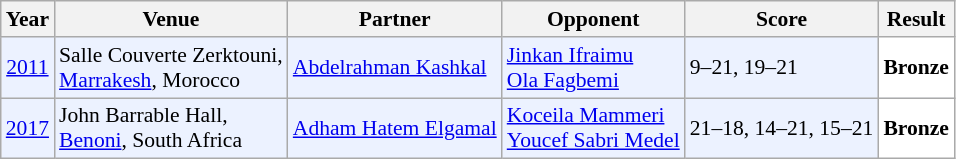<table class="sortable wikitable" style="font-size: 90%;">
<tr>
<th>Year</th>
<th>Venue</th>
<th>Partner</th>
<th>Opponent</th>
<th>Score</th>
<th>Result</th>
</tr>
<tr style="background:#ECF2FF">
<td align="center"><a href='#'>2011</a></td>
<td align="left">Salle Couverte Zerktouni,<br><a href='#'>Marrakesh</a>, Morocco</td>
<td align="left"> <a href='#'>Abdelrahman Kashkal</a></td>
<td align="left"> <a href='#'>Jinkan Ifraimu</a><br> <a href='#'>Ola Fagbemi</a></td>
<td align="left">9–21, 19–21</td>
<td style="text-align:left; background:white"> <strong>Bronze</strong></td>
</tr>
<tr style="background:#ECF2FF">
<td align="center"><a href='#'>2017</a></td>
<td align="left">John Barrable Hall,<br><a href='#'>Benoni</a>, South Africa</td>
<td align="left"> <a href='#'>Adham Hatem Elgamal</a></td>
<td align="left"> <a href='#'>Koceila Mammeri</a><br> <a href='#'>Youcef Sabri Medel</a></td>
<td align="left">21–18, 14–21, 15–21</td>
<td style="text-align:left; background:white"> <strong>Bronze</strong></td>
</tr>
</table>
